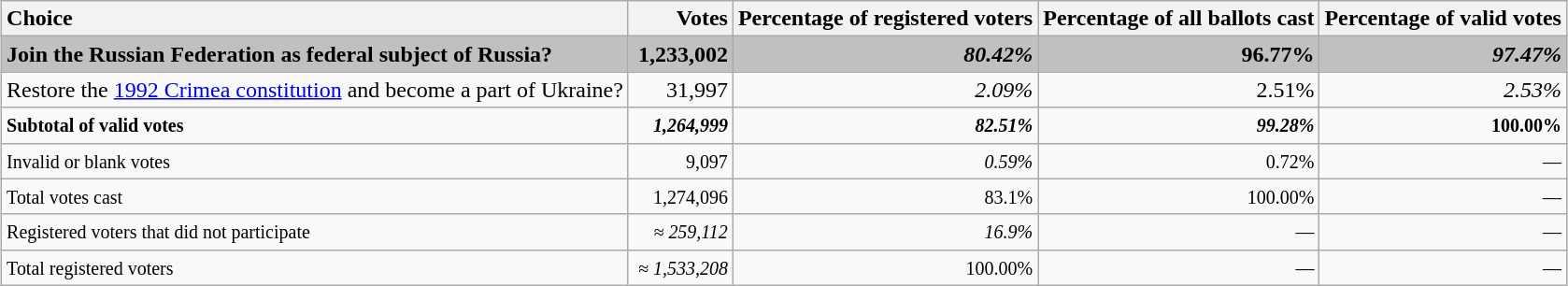<table class="wikitable" style="margin: 1em auto;">
<tr>
<th style="text-align: left">Choice</th>
<th style="text-align: right">Votes</th>
<th>Percentage of registered voters</th>
<th>Percentage of all ballots cast</th>
<th>Percentage of valid votes</th>
</tr>
<tr style="background: silver">
<td> <strong>Join the Russian Federation as federal subject of Russia?</strong></td>
<td style="text-align: right"><strong>1,233,002</strong></td>
<td style="text-align: right"><strong><em>80.42%</em></strong></td>
<td style="text-align: right"><strong>96.77%</strong></td>
<td style="text-align: right"><strong><em>97.47%</em></strong></td>
</tr>
<tr>
<td> Restore the <a href='#'>1992 Crimea constitution</a> and become a part of Ukraine?</td>
<td style="text-align: right">31,997</td>
<td style="text-align: right"><em>2.09%</em></td>
<td style="text-align: right">2.51%</td>
<td style="text-align: right"><em>2.53%</em></td>
</tr>
<tr>
<td style="text-align: left"><small><strong>Subtotal of valid votes</strong></small></td>
<td style="text-align: right"><small><strong><em>1,264,999</em></strong></small></td>
<td style="text-align: right"><small><strong><em>82.51%</em></strong></small></td>
<td style="text-align: right"><small><strong><em>99.28%</em></strong></small></td>
<td style="text-align: right"><small><strong>100.00%</strong></small></td>
</tr>
<tr>
<td> <small>Invalid or blank votes</small></td>
<td style="text-align: right"><small>9,097</small></td>
<td style="text-align: right"><small><em>0.59%</em></small></td>
<td style="text-align: right"><small>0.72%</small></td>
<td style="text-align: right"><small>—</small></td>
</tr>
<tr>
<td style="text-align: left"><small>Total votes cast</small></td>
<td style="text-align: right"><small>1,274,096</small></td>
<td style="text-align: right"><small>83.1%</small></td>
<td style="text-align: right"><small>100.00%</small></td>
<td style="text-align: right"><small>—</small></td>
</tr>
<tr>
<td style="text-align: left"><small>Registered voters that did not participate</small></td>
<td style="text-align: right"><small><em>≈ 259,112</em></small></td>
<td style="text-align: right"><small><em>16.9%</em></small></td>
<td style="text-align: right"><small>—</small></td>
<td style="text-align: right"><small>—</small></td>
</tr>
<tr>
<td style="text-align: left"><small>Total registered voters</small></td>
<td style="text-align: right"><small><em> ≈ 1,533,208</em></small></td>
<td style="text-align: right"><small>100.00%</small></td>
<td style="text-align: right"><small>—</small></td>
<td style="text-align: right"><small>—</small></td>
</tr>
</table>
